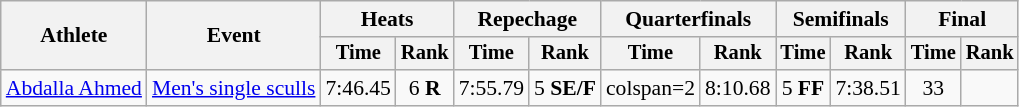<table class="wikitable" style="font-size:90%">
<tr>
<th rowspan="2">Athlete</th>
<th rowspan="2">Event</th>
<th colspan="2">Heats</th>
<th colspan="2">Repechage</th>
<th colspan="2">Quarterfinals</th>
<th colspan="2">Semifinals</th>
<th colspan="2">Final</th>
</tr>
<tr style="font-size:95%">
<th>Time</th>
<th>Rank</th>
<th>Time</th>
<th>Rank</th>
<th>Time</th>
<th>Rank</th>
<th>Time</th>
<th>Rank</th>
<th>Time</th>
<th>Rank</th>
</tr>
<tr align=center>
<td align=left><a href='#'>Abdalla Ahmed</a></td>
<td align=left><a href='#'>Men's single sculls</a></td>
<td>7:46.45</td>
<td>6 <strong>R</strong></td>
<td>7:55.79</td>
<td>5 <strong>SE/F</strong></td>
<td>colspan=2 </td>
<td>8:10.68</td>
<td>5 <strong>FF</strong></td>
<td>7:38.51</td>
<td>33</td>
</tr>
</table>
